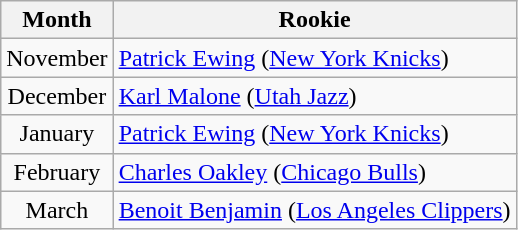<table class="wikitable">
<tr>
<th>Month</th>
<th>Rookie</th>
</tr>
<tr>
<td align=center>November</td>
<td><a href='#'>Patrick Ewing</a> (<a href='#'>New York Knicks</a>)</td>
</tr>
<tr>
<td align=center>December</td>
<td><a href='#'>Karl Malone</a> (<a href='#'>Utah Jazz</a>)</td>
</tr>
<tr>
<td align=center>January</td>
<td><a href='#'>Patrick Ewing</a> (<a href='#'>New York Knicks</a>)</td>
</tr>
<tr>
<td align=center>February</td>
<td><a href='#'>Charles Oakley</a> (<a href='#'>Chicago Bulls</a>)</td>
</tr>
<tr>
<td align=center>March</td>
<td><a href='#'>Benoit Benjamin</a> (<a href='#'>Los Angeles Clippers</a>)</td>
</tr>
</table>
